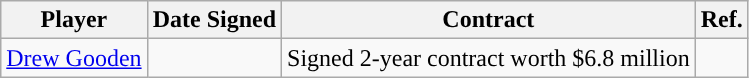<table class="wikitable sortable sortable">
<tr>
<th>Player</th>
<th>Date Signed</th>
<th>Contract</th>
<th>Ref.</th>
</tr>
<tr style="text-align: center">
<td><a href='#'>Drew Gooden</a></td>
<td></td>
<td>Signed 2-year contract worth $6.8 million</td>
<td></td>
</tr>
</table>
